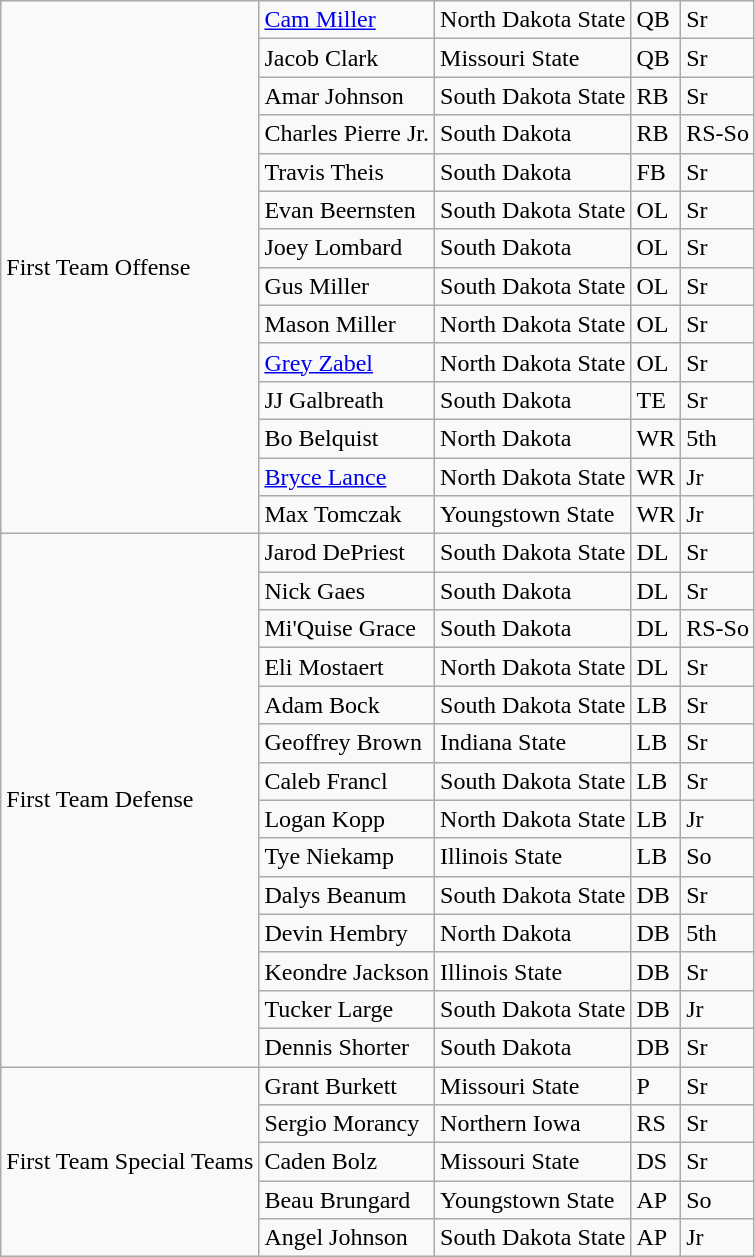<table class="wikitable">
<tr>
<td rowspan=14>First Team Offense</td>
<td><a href='#'>Cam Miller</a></td>
<td>North Dakota State</td>
<td>QB</td>
<td>Sr</td>
</tr>
<tr>
<td>Jacob Clark</td>
<td>Missouri State</td>
<td>QB</td>
<td>Sr</td>
</tr>
<tr>
<td>Amar Johnson</td>
<td>South Dakota State</td>
<td>RB</td>
<td>Sr</td>
</tr>
<tr>
<td>Charles Pierre Jr.</td>
<td>South Dakota</td>
<td>RB</td>
<td>RS-So</td>
</tr>
<tr>
<td>Travis Theis</td>
<td>South Dakota</td>
<td>FB</td>
<td>Sr</td>
</tr>
<tr>
<td>Evan Beernsten</td>
<td>South Dakota State</td>
<td>OL</td>
<td>Sr</td>
</tr>
<tr>
<td>Joey Lombard</td>
<td>South Dakota</td>
<td>OL</td>
<td>Sr</td>
</tr>
<tr>
<td>Gus Miller</td>
<td>South Dakota State</td>
<td>OL</td>
<td>Sr</td>
</tr>
<tr>
<td>Mason Miller</td>
<td>North Dakota State</td>
<td>OL</td>
<td>Sr</td>
</tr>
<tr>
<td><a href='#'>Grey Zabel</a></td>
<td>North Dakota State</td>
<td>OL</td>
<td>Sr</td>
</tr>
<tr>
<td>JJ Galbreath</td>
<td>South Dakota</td>
<td>TE</td>
<td>Sr</td>
</tr>
<tr>
<td>Bo Belquist</td>
<td>North Dakota</td>
<td>WR</td>
<td>5th</td>
</tr>
<tr>
<td><a href='#'>Bryce Lance</a></td>
<td>North Dakota State</td>
<td>WR</td>
<td>Jr</td>
</tr>
<tr>
<td>Max Tomczak</td>
<td>Youngstown State</td>
<td>WR</td>
<td>Jr</td>
</tr>
<tr>
<td rowspan=14>First Team Defense</td>
<td>Jarod DePriest</td>
<td>South Dakota State</td>
<td>DL</td>
<td>Sr</td>
</tr>
<tr>
<td>Nick Gaes</td>
<td>South Dakota</td>
<td>DL</td>
<td>Sr</td>
</tr>
<tr>
<td>Mi'Quise Grace</td>
<td>South Dakota</td>
<td>DL</td>
<td>RS-So</td>
</tr>
<tr>
<td>Eli Mostaert</td>
<td>North Dakota State</td>
<td>DL</td>
<td>Sr</td>
</tr>
<tr>
<td>Adam Bock</td>
<td>South Dakota State</td>
<td>LB</td>
<td>Sr</td>
</tr>
<tr>
<td>Geoffrey Brown</td>
<td>Indiana State</td>
<td>LB</td>
<td>Sr</td>
</tr>
<tr>
<td>Caleb Francl</td>
<td>South Dakota State</td>
<td>LB</td>
<td>Sr</td>
</tr>
<tr>
<td>Logan Kopp</td>
<td>North Dakota State</td>
<td>LB</td>
<td>Jr</td>
</tr>
<tr>
<td>Tye Niekamp</td>
<td>Illinois State</td>
<td>LB</td>
<td>So</td>
</tr>
<tr>
<td>Dalys Beanum</td>
<td>South Dakota State</td>
<td>DB</td>
<td>Sr</td>
</tr>
<tr>
<td>Devin Hembry</td>
<td>North Dakota</td>
<td>DB</td>
<td>5th</td>
</tr>
<tr>
<td>Keondre Jackson</td>
<td>Illinois State</td>
<td>DB</td>
<td>Sr</td>
</tr>
<tr>
<td>Tucker Large</td>
<td>South Dakota State</td>
<td>DB</td>
<td>Jr</td>
</tr>
<tr>
<td>Dennis Shorter</td>
<td>South Dakota</td>
<td>DB</td>
<td>Sr</td>
</tr>
<tr>
<td rowspan=5>First Team Special Teams</td>
<td>Grant Burkett</td>
<td>Missouri State</td>
<td>P</td>
<td>Sr</td>
</tr>
<tr>
<td>Sergio Morancy</td>
<td>Northern Iowa</td>
<td>RS</td>
<td>Sr</td>
</tr>
<tr>
<td>Caden Bolz</td>
<td>Missouri State</td>
<td>DS</td>
<td>Sr</td>
</tr>
<tr>
<td>Beau Brungard</td>
<td>Youngstown State</td>
<td>AP</td>
<td>So</td>
</tr>
<tr>
<td>Angel Johnson</td>
<td>South Dakota State</td>
<td>AP</td>
<td>Jr</td>
</tr>
</table>
